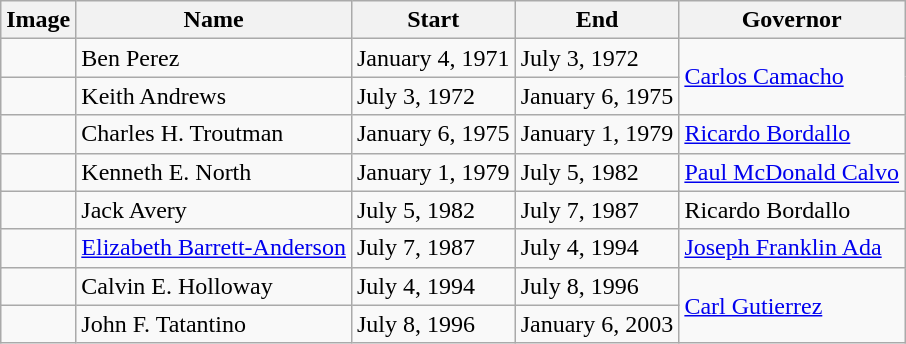<table class="wikitable sortable">
<tr>
<th>Image</th>
<th>Name</th>
<th>Start</th>
<th>End</th>
<th>Governor</th>
</tr>
<tr>
<td></td>
<td>Ben Perez</td>
<td>January 4, 1971</td>
<td>July 3, 1972</td>
<td rowspan=2><a href='#'>Carlos Camacho</a></td>
</tr>
<tr>
<td></td>
<td>Keith Andrews</td>
<td>July 3, 1972</td>
<td>January 6, 1975</td>
</tr>
<tr>
<td></td>
<td>Charles H. Troutman</td>
<td>January 6, 1975</td>
<td>January 1, 1979</td>
<td><a href='#'>Ricardo Bordallo</a></td>
</tr>
<tr>
<td></td>
<td>Kenneth E. North</td>
<td>January 1, 1979</td>
<td>July 5, 1982</td>
<td rowspan=2><a href='#'>Paul McDonald Calvo</a></td>
</tr>
<tr>
<td rowspan=2></td>
<td rowspan=2>Jack Avery</td>
<td rowspan=2>July 5, 1982</td>
<td rowspan=2>July 7, 1987</td>
</tr>
<tr>
<td>Ricardo Bordallo</td>
</tr>
<tr>
<td></td>
<td><a href='#'>Elizabeth Barrett-Anderson</a></td>
<td>July 7, 1987</td>
<td>July 4, 1994</td>
<td rowspan=2><a href='#'>Joseph Franklin Ada</a></td>
</tr>
<tr>
<td rowspan=2></td>
<td rowspan=2>Calvin E. Holloway</td>
<td rowspan=2>July 4, 1994</td>
<td rowspan=2>July 8, 1996</td>
</tr>
<tr>
<td rowspan=2><a href='#'>Carl Gutierrez</a></td>
</tr>
<tr>
<td></td>
<td>John F. Tatantino</td>
<td>July 8, 1996</td>
<td>January 6, 2003</td>
</tr>
</table>
